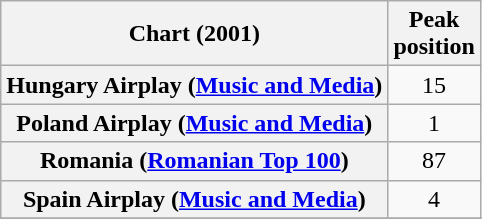<table class="wikitable plainrowheaders sortable" style="text-align:center;">
<tr>
<th>Chart (2001)</th>
<th>Peak<br>position</th>
</tr>
<tr>
<th scope="row">Hungary Airplay (<a href='#'>Music and Media</a>)</th>
<td>15</td>
</tr>
<tr>
<th scope="row">Poland Airplay (<a href='#'>Music and Media</a>)</th>
<td>1</td>
</tr>
<tr>
<th scope="row">Romania (<a href='#'>Romanian Top 100</a>)</th>
<td>87</td>
</tr>
<tr>
<th scope="row">Spain Airplay (<a href='#'>Music and Media</a>)</th>
<td>4</td>
</tr>
<tr>
</tr>
</table>
